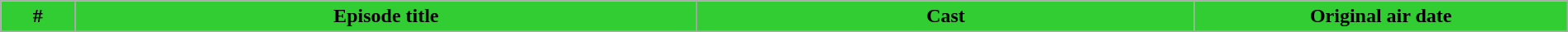<table class="wikitable plainrowheaders" style="margin: auto; width: 100%">
<tr>
<th style="background:#32CD32;" width="3%;">#</th>
<th style="background:#32CD32;" width="25%;">Episode title</th>
<th style="background:#32CD32;" width="20%;">Cast</th>
<th style="background:#32CD32;" width="15%;">Original air date</th>
</tr>
<tr>
</tr>
</table>
